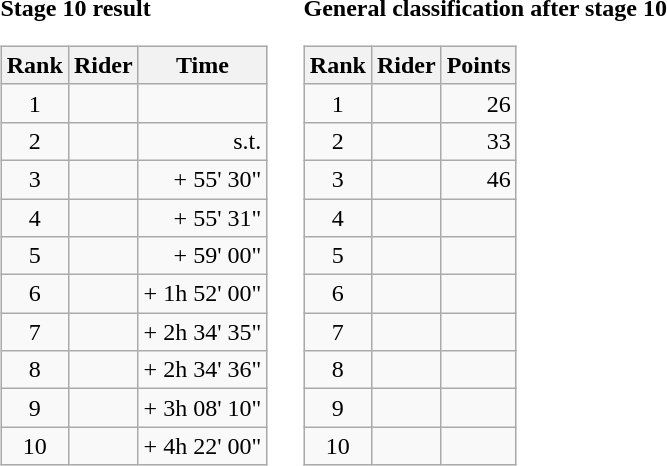<table>
<tr>
<td><strong>Stage 10 result</strong><br><table class="wikitable">
<tr>
<th scope="col">Rank</th>
<th scope="col">Rider</th>
<th scope="col">Time</th>
</tr>
<tr>
<td style="text-align:center;">1</td>
<td></td>
<td style="text-align:right;"></td>
</tr>
<tr>
<td style="text-align:center;">2</td>
<td></td>
<td style="text-align:right;">s.t.</td>
</tr>
<tr>
<td style="text-align:center;">3</td>
<td></td>
<td style="text-align:right;">+ 55' 30"</td>
</tr>
<tr>
<td style="text-align:center;">4</td>
<td></td>
<td style="text-align:right;">+ 55' 31"</td>
</tr>
<tr>
<td style="text-align:center;">5</td>
<td></td>
<td style="text-align:right;">+ 59' 00"</td>
</tr>
<tr>
<td style="text-align:center;">6</td>
<td></td>
<td style="text-align:right;">+ 1h 52' 00"</td>
</tr>
<tr>
<td style="text-align:center;">7</td>
<td></td>
<td style="text-align:right;">+ 2h 34' 35"</td>
</tr>
<tr>
<td style="text-align:center;">8</td>
<td></td>
<td style="text-align:right;">+ 2h 34' 36"</td>
</tr>
<tr>
<td style="text-align:center;">9</td>
<td></td>
<td style="text-align:right;">+ 3h 08' 10"</td>
</tr>
<tr>
<td style="text-align:center;">10</td>
<td></td>
<td style="text-align:right;">+ 4h 22' 00"</td>
</tr>
</table>
</td>
<td></td>
<td><strong>General classification after stage 10</strong><br><table class="wikitable">
<tr>
<th scope="col">Rank</th>
<th scope="col">Rider</th>
<th scope="col">Points</th>
</tr>
<tr>
<td style="text-align:center;">1</td>
<td></td>
<td style="text-align:right;">26</td>
</tr>
<tr>
<td style="text-align:center;">2</td>
<td></td>
<td style="text-align:right;">33</td>
</tr>
<tr>
<td style="text-align:center;">3</td>
<td></td>
<td style="text-align:right;">46</td>
</tr>
<tr>
<td style="text-align:center;">4</td>
<td></td>
<td></td>
</tr>
<tr>
<td style="text-align:center;">5</td>
<td></td>
<td></td>
</tr>
<tr>
<td style="text-align:center;">6</td>
<td></td>
<td></td>
</tr>
<tr>
<td style="text-align:center;">7</td>
<td></td>
<td></td>
</tr>
<tr>
<td style="text-align:center;">8</td>
<td></td>
<td></td>
</tr>
<tr>
<td style="text-align:center;">9</td>
<td></td>
<td></td>
</tr>
<tr>
<td style="text-align:center;">10</td>
<td></td>
<td></td>
</tr>
</table>
</td>
</tr>
</table>
